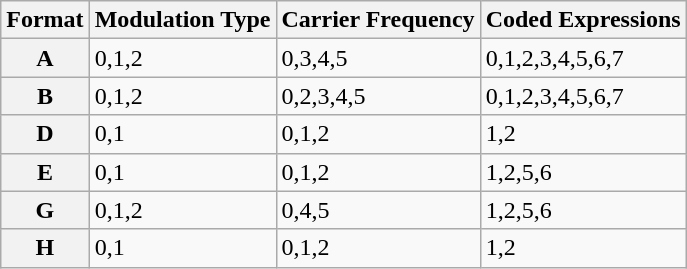<table class="wikitable" border="1">
<tr>
<th>Format</th>
<th>Modulation Type</th>
<th>Carrier Frequency</th>
<th>Coded Expressions</th>
</tr>
<tr>
<th>A</th>
<td>0,1,2</td>
<td>0,3,4,5</td>
<td>0,1,2,3,4,5,6,7</td>
</tr>
<tr>
<th>B</th>
<td>0,1,2</td>
<td>0,2,3,4,5</td>
<td>0,1,2,3,4,5,6,7</td>
</tr>
<tr>
<th>D</th>
<td>0,1</td>
<td>0,1,2</td>
<td>1,2</td>
</tr>
<tr>
<th>E</th>
<td>0,1</td>
<td>0,1,2</td>
<td>1,2,5,6</td>
</tr>
<tr>
<th>G</th>
<td>0,1,2</td>
<td>0,4,5</td>
<td>1,2,5,6</td>
</tr>
<tr>
<th>H</th>
<td>0,1</td>
<td>0,1,2</td>
<td>1,2</td>
</tr>
</table>
